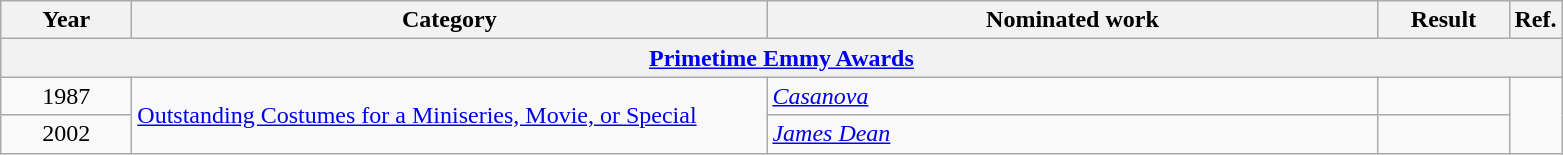<table class=wikitable>
<tr>
<th scope="col" style="width:5em;">Year</th>
<th scope="col" style="width:26em;">Category</th>
<th scope="col" style="width:25em;">Nominated work</th>
<th scope="col" style="width:5em;">Result</th>
<th>Ref.</th>
</tr>
<tr>
<th colspan="5"><a href='#'>Primetime Emmy Awards</a></th>
</tr>
<tr>
<td style="text-align:center;">1987</td>
<td rowspan="2"><a href='#'>Outstanding Costumes for a Miniseries, Movie, or Special</a></td>
<td><em><a href='#'>Casanova</a></em></td>
<td></td>
<td rowspan="2" style="text-align:center;"></td>
</tr>
<tr>
<td style="text-align:center;">2002</td>
<td><em><a href='#'>James Dean</a></em></td>
<td></td>
</tr>
</table>
